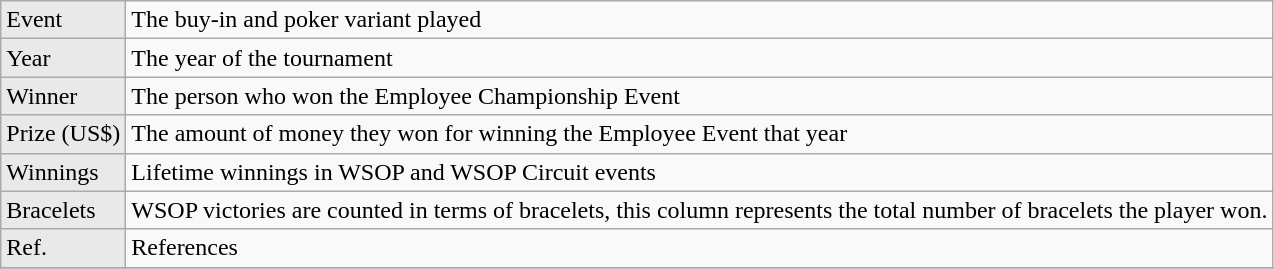<table class="wikitable">
<tr>
<td style="background: #E9E9E9;">Event</td>
<td>The buy-in and poker variant played</td>
</tr>
<tr>
<td style="background: #E9E9E9;">Year</td>
<td>The year of the tournament</td>
</tr>
<tr>
<td style="background: #E9E9E9;">Winner</td>
<td>The person who won the Employee Championship Event</td>
</tr>
<tr>
<td style="background: #E9E9E9;">Prize (US$)</td>
<td>The amount of money they won for winning the Employee Event that year</td>
</tr>
<tr>
<td style="background: #E9E9E9;">Winnings</td>
<td>Lifetime winnings in WSOP and WSOP Circuit events</td>
</tr>
<tr>
<td style="background: #E9E9E9;">Bracelets</td>
<td>WSOP victories are counted in terms of bracelets, this column represents the total number of bracelets the player won.</td>
</tr>
<tr>
<td style="background: #E9E9E9;">Ref.</td>
<td>References</td>
</tr>
<tr>
</tr>
</table>
